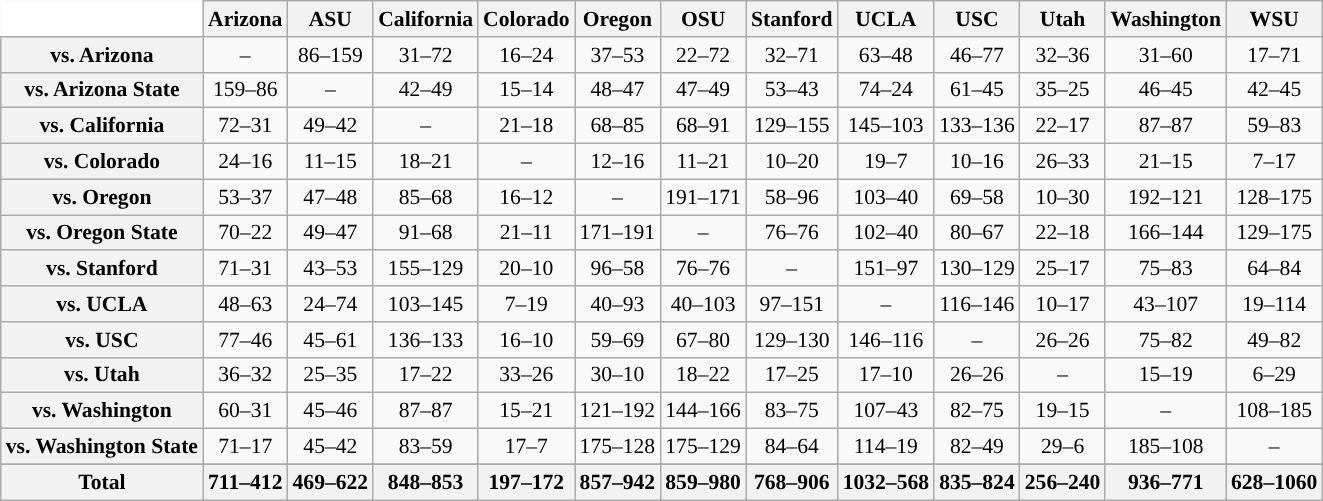<table class="wikitable" style="white-space:nowrap;font-size:90%;">
<tr>
<th colspan=1 style="background:white; border-top-style:hidden; border-left-style:hidden;"   width=110> </th>
<th>Arizona</th>
<th>ASU</th>
<th>California</th>
<th>Colorado</th>
<th>Oregon</th>
<th>OSU</th>
<th>Stanford</th>
<th>UCLA</th>
<th>USC</th>
<th>Utah</th>
<th>Washington</th>
<th>WSU</th>
</tr>
<tr style="text-align:center;">
<th>vs. Arizona</th>
<td>–</td>
<td>86–159</td>
<td>31–72</td>
<td>16–24</td>
<td>37–53</td>
<td>22–72</td>
<td>32–71</td>
<td>63–48</td>
<td>46–77</td>
<td>32–36</td>
<td>31–60</td>
<td>17–71</td>
</tr>
<tr style="text-align:center;">
<th>vs. Arizona State</th>
<td>159–86</td>
<td>–</td>
<td>42–49</td>
<td>15–14</td>
<td>48–47</td>
<td>47–49</td>
<td>53–43</td>
<td>74–24</td>
<td>61–45</td>
<td>35–25</td>
<td>46–45</td>
<td>42–45</td>
</tr>
<tr style="text-align:center;">
<th>vs. California</th>
<td>72–31</td>
<td>49–42</td>
<td>–</td>
<td>21–18</td>
<td>68–85</td>
<td>68–91</td>
<td>129–155</td>
<td>145–103</td>
<td>133–136</td>
<td>22–17</td>
<td>87–87</td>
<td>59–83</td>
</tr>
<tr style="text-align:center;">
<th>vs. Colorado</th>
<td>24–16</td>
<td>11–15</td>
<td>18–21</td>
<td>–</td>
<td>12–16</td>
<td>11–21</td>
<td>10–20</td>
<td>19–7</td>
<td>10–16</td>
<td>26–33</td>
<td>21–15</td>
<td>7–17</td>
</tr>
<tr style="text-align:center;">
<th>vs. Oregon</th>
<td>53–37</td>
<td>47–48</td>
<td>85–68</td>
<td>16–12</td>
<td>–</td>
<td>191–171</td>
<td>58–96</td>
<td>103–40</td>
<td>69–58</td>
<td>10–30</td>
<td>192–121</td>
<td>128–175</td>
</tr>
<tr style="text-align:center;">
<th>vs. Oregon State</th>
<td>70–22</td>
<td>49–47</td>
<td>91–68</td>
<td>21–11</td>
<td>171–191</td>
<td>–</td>
<td>76–76</td>
<td>102–40</td>
<td>80–67</td>
<td>22–18</td>
<td>166–144</td>
<td>129–175</td>
</tr>
<tr style="text-align:center;">
<th>vs. Stanford</th>
<td>71–31</td>
<td>43–53</td>
<td>155–129</td>
<td>20–10</td>
<td>96–58</td>
<td>76–76</td>
<td>–</td>
<td>151–97</td>
<td>130–129</td>
<td>25–17</td>
<td>75–83</td>
<td>64–84</td>
</tr>
<tr style="text-align:center;">
<th>vs. UCLA</th>
<td>48–63</td>
<td>24–74</td>
<td>103–145</td>
<td>7–19</td>
<td>40–93</td>
<td>40–103</td>
<td>97–151</td>
<td>–</td>
<td>116–146</td>
<td>10–17</td>
<td>43–107</td>
<td>19–114</td>
</tr>
<tr style="text-align:center;">
<th>vs. USC</th>
<td>77–46</td>
<td>45–61</td>
<td>136–133</td>
<td>16–10</td>
<td>59–69</td>
<td>67–80</td>
<td>129–130</td>
<td>146–116</td>
<td>–</td>
<td>26–26</td>
<td>75–82</td>
<td>49–82</td>
</tr>
<tr style="text-align:center;">
<th>vs. Utah</th>
<td>36–32</td>
<td>25–35</td>
<td>17–22</td>
<td>33–26</td>
<td>30–10</td>
<td>18–22</td>
<td>17–25</td>
<td>17–10</td>
<td>26–26</td>
<td>–</td>
<td>15–19</td>
<td>6–29</td>
</tr>
<tr style="text-align:center;">
<th>vs. Washington</th>
<td>60–31</td>
<td>45–46</td>
<td>87–87</td>
<td>15–21</td>
<td>121–192</td>
<td>144–166</td>
<td>83–75</td>
<td>107–43</td>
<td>82–75</td>
<td>19–15</td>
<td>–</td>
<td>108–185</td>
</tr>
<tr style="text-align:center;">
<th>vs. Washington State</th>
<td>71–17</td>
<td>45–42</td>
<td>83–59</td>
<td>17–7</td>
<td>175–128</td>
<td>175–129</td>
<td>84–64</td>
<td>114–19</td>
<td>82–49</td>
<td>29–6</td>
<td>185–108</td>
<td>–</td>
</tr>
<tr style="text-align:center;">
</tr>
<tr style="text-align:center;">
<th>Total</th>
<th>711–412</th>
<th>469–622</th>
<th>848–853</th>
<th>197–172</th>
<th>857–942</th>
<th>859–980</th>
<th>768–906</th>
<th>1032–568</th>
<th>835–824</th>
<th>256–240</th>
<th>936–771</th>
<th>628–1060</th>
</tr>
</table>
